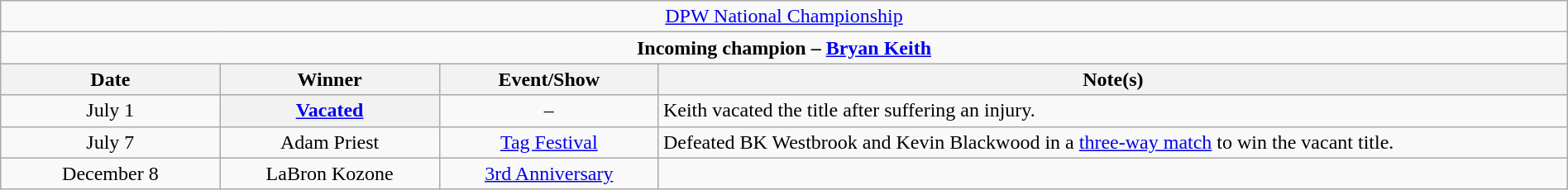<table class="wikitable" style="text-align:center; width:100%;">
<tr>
<td colspan="4" style="text-align: center;"><a href='#'>DPW National Championship</a></td>
</tr>
<tr>
<td colspan="4" style="text-align: center;"><strong>Incoming champion – <a href='#'>Bryan Keith</a></strong></td>
</tr>
<tr>
<th width=14%>Date</th>
<th width=14%>Winner</th>
<th width=14%>Event/Show</th>
<th width=58%>Note(s)</th>
</tr>
<tr>
<td>July 1</td>
<th><a href='#'>Vacated</a></th>
<td>–</td>
<td align=left>Keith vacated the title after suffering an injury.</td>
</tr>
<tr>
<td>July 7<br></td>
<td>Adam Priest</td>
<td><a href='#'>Tag Festival</a></td>
<td align=left>Defeated BK Westbrook and Kevin Blackwood in a <a href='#'>three-way match</a> to win the vacant title.</td>
</tr>
<tr>
<td>December 8<br></td>
<td>LaBron Kozone</td>
<td><a href='#'>3rd Anniversary</a></td>
<td></td>
</tr>
</table>
